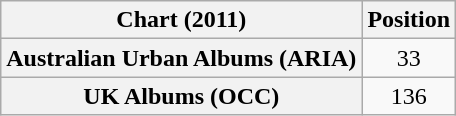<table class="wikitable sortable plainrowheaders" style="text-align:center;">
<tr>
<th scope="col">Chart (2011)</th>
<th scope="col">Position</th>
</tr>
<tr>
<th scope="row">Australian Urban Albums (ARIA)</th>
<td>33</td>
</tr>
<tr>
<th scope="row">UK Albums (OCC)</th>
<td>136</td>
</tr>
</table>
